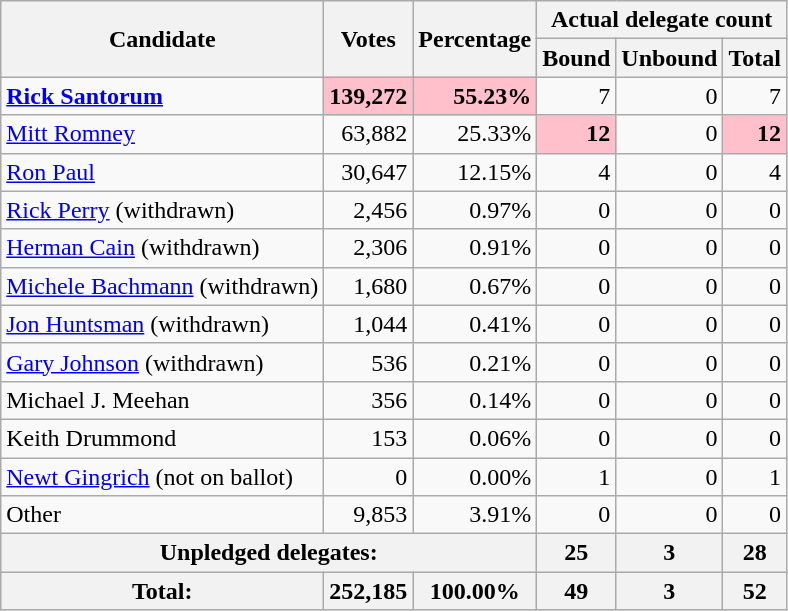<table class="wikitable" style="text-align:right;">
<tr>
<th rowspan="2">Candidate</th>
<th rowspan="2">Votes</th>
<th rowspan="2">Percentage</th>
<th colspan="3" style="vertical-align:middle;">Actual delegate count</th>
</tr>
<tr>
<th>Bound</th>
<th>Unbound</th>
<th>Total</th>
</tr>
<tr>
<td style="text-align:left;"> <strong><a href='#'>Rick Santorum</a></strong></td>
<td style="background:pink;"><strong>139,272</strong></td>
<td style="background:pink;"><strong>55.23%</strong></td>
<td>7</td>
<td>0</td>
<td>7</td>
</tr>
<tr>
<td style="text-align:left;"><a href='#'>Mitt Romney</a></td>
<td>63,882</td>
<td>25.33%</td>
<td style="background:pink;"><strong>12</strong></td>
<td>0</td>
<td style="background:pink;"><strong>12</strong></td>
</tr>
<tr>
<td style="text-align:left;"><a href='#'>Ron Paul</a></td>
<td>30,647</td>
<td>12.15%</td>
<td>4</td>
<td>0</td>
<td>4</td>
</tr>
<tr>
<td style="text-align:left;"><a href='#'>Rick Perry</a> (withdrawn)</td>
<td>2,456</td>
<td>0.97%</td>
<td>0</td>
<td>0</td>
<td>0</td>
</tr>
<tr>
<td style="text-align:left;"><a href='#'>Herman Cain</a> (withdrawn)</td>
<td>2,306</td>
<td>0.91%</td>
<td>0</td>
<td>0</td>
<td>0</td>
</tr>
<tr>
<td style="text-align:left;"><a href='#'>Michele Bachmann</a> (withdrawn)</td>
<td>1,680</td>
<td>0.67%</td>
<td>0</td>
<td>0</td>
<td>0</td>
</tr>
<tr>
<td style="text-align:left;"><a href='#'>Jon Huntsman</a> (withdrawn)</td>
<td>1,044</td>
<td>0.41%</td>
<td>0</td>
<td>0</td>
<td>0</td>
</tr>
<tr>
<td style="text-align:left;"><a href='#'>Gary Johnson</a> (withdrawn)</td>
<td>536</td>
<td>0.21%</td>
<td>0</td>
<td>0</td>
<td>0</td>
</tr>
<tr>
<td style="text-align:left;">Michael J. Meehan</td>
<td>356</td>
<td>0.14%</td>
<td>0</td>
<td>0</td>
<td>0</td>
</tr>
<tr>
<td style="text-align:left;">Keith Drummond</td>
<td>153</td>
<td>0.06%</td>
<td>0</td>
<td>0</td>
<td>0</td>
</tr>
<tr>
<td style="text-align:left;"><a href='#'>Newt Gingrich</a> (not on ballot)</td>
<td>0</td>
<td>0.00%</td>
<td>1</td>
<td>0</td>
<td>1</td>
</tr>
<tr>
<td style="text-align:left;">Other</td>
<td>9,853</td>
<td>3.91%</td>
<td>0</td>
<td>0</td>
<td>0</td>
</tr>
<tr style="background:#eee;">
<th colspan="3">Unpledged delegates:</th>
<th>25</th>
<th>3</th>
<th>28</th>
</tr>
<tr style="background:#eee;">
<th>Total:</th>
<th>252,185</th>
<th>100.00%</th>
<th>49</th>
<th>3</th>
<th>52</th>
</tr>
</table>
